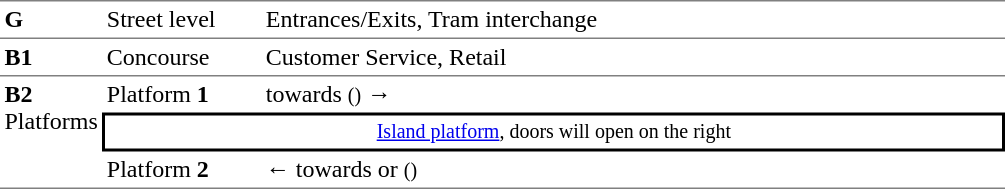<table border=0 cellspacing=0 cellpadding=3>
<tr>
<td style="border-bottom:solid 1px gray;border-top:solid 1px gray;width:50px;vertical-align:top;"><strong>G</strong></td>
<td style="border-top:solid 1px gray;border-bottom:solid 1px gray;width:100px;vertical-align:top;">Street level</td>
<td style="border-top:solid 1px gray;border-bottom:solid 1px gray;width:490px;vertical-align:top;">Entrances/Exits, Tram interchange</td>
</tr>
<tr>
<td style="border-bottom:solid 1px gray;vertical-align:top;"><strong>B1</strong></td>
<td style="border-bottom:solid 1px gray;vertical-align:top;">Concourse</td>
<td style="border-bottom:solid 1px gray;vertical-align:top;">Customer Service, Retail</td>
</tr>
<tr>
<td style="border-bottom:solid 1px gray;vertical-align:top;" rowspan=3><strong>B2</strong><br>Platforms</td>
<td>Platform <span><strong>1</strong></span></td>
<td>  towards  <small>()</small> →</td>
</tr>
<tr>
<td style="border-top:solid 2px black;border-right:solid 2px black;border-left:solid 2px black;border-bottom:solid 2px black;font-size:smaller;text-align:center;" colspan=2><a href='#'>Island platform</a>, doors will open on the right</td>
</tr>
<tr>
<td style="border-bottom:solid 1px gray;">Platform <span><strong>2</strong></span></td>
<td style="border-bottom:solid 1px gray;">←  towards  or  <small>()</small></td>
</tr>
</table>
